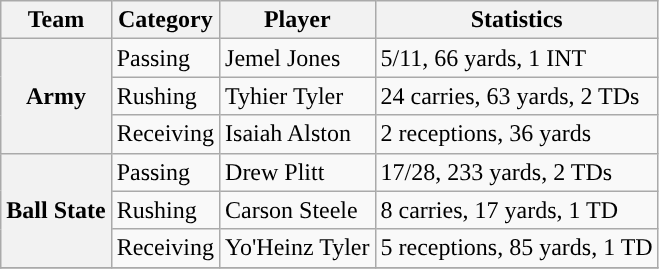<table class="wikitable" style="float: left;">
<tr>
<th>Team</th>
<th>Category</th>
<th>Player</th>
<th>Statistics</th>
</tr>
<tr>
<th rowspan=3>Army</th>
<td>Passing</td>
<td>Jemel Jones</td>
<td>5/11, 66 yards, 1 INT</td>
</tr>
<tr>
<td>Rushing</td>
<td>Tyhier Tyler</td>
<td>24 carries, 63 yards, 2 TDs</td>
</tr>
<tr>
<td>Receiving</td>
<td>Isaiah Alston</td>
<td>2 receptions, 36 yards</td>
</tr>
<tr>
<th rowspan=3 style=>Ball State</th>
<td>Passing</td>
<td>Drew Plitt</td>
<td>17/28, 233 yards, 2 TDs</td>
</tr>
<tr>
<td>Rushing</td>
<td>Carson Steele</td>
<td>8 carries, 17 yards, 1 TD</td>
</tr>
<tr>
<td>Receiving</td>
<td>Yo'Heinz Tyler</td>
<td>5 receptions, 85 yards, 1 TD</td>
</tr>
<tr>
</tr>
</table>
